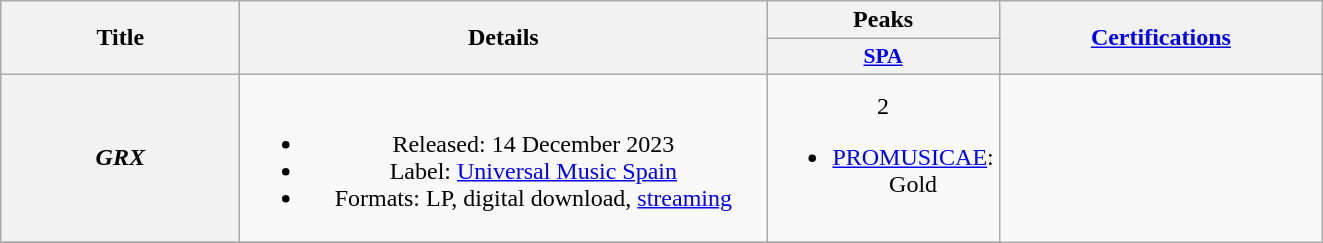<table class="wikitable plainrowheaders" style="text-align:center;">
<tr>
<th scope="col" rowspan="2" style="width:9.5em;">Title</th>
<th scope="col" rowspan="2" style="width:21.5em;">Details</th>
<th scope="col" colspan="1">Peaks</th>
<th scope="col" rowspan="2" style="width:13em;"><a href='#'>Certifications</a></th>
</tr>
<tr>
<th scope="col" style="width:2.5em;font-size:90%;"><a href='#'>SPA</a><br></th>
</tr>
<tr>
<th scope="row"><em>GRX</em></th>
<td><br><ul><li>Released: 14 December 2023</li><li>Label: <a href='#'>Universal Music Spain</a></li><li>Formats: LP, digital download, <a href='#'>streaming</a></li></ul></td>
<td>2<br><ul><li><a href='#'>PROMUSICAE</a>: Gold</li></ul></td>
</tr>
<tr>
</tr>
</table>
